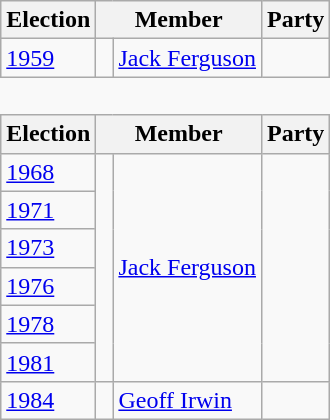<table class="wikitable" style='border-style: none none none none;'>
<tr>
<th>Election</th>
<th colspan="2">Member</th>
<th>Party</th>
</tr>
<tr style="background: #f9f9f9">
<td><a href='#'>1959</a></td>
<td> </td>
<td><a href='#'>Jack Ferguson</a></td>
<td></td>
</tr>
<tr>
<td colspan="4" style='border-style: none none none none;'> </td>
</tr>
<tr>
<th>Election</th>
<th colspan="2">Member</th>
<th>Party</th>
</tr>
<tr style="background: #f9f9f9">
<td><a href='#'>1968</a></td>
<td rowspan="6" > </td>
<td rowspan="6"><a href='#'>Jack Ferguson</a></td>
<td rowspan="6"></td>
</tr>
<tr style="background: #f9f9f9">
<td><a href='#'>1971</a></td>
</tr>
<tr style="background: #f9f9f9">
<td><a href='#'>1973</a></td>
</tr>
<tr style="background: #f9f9f9">
<td><a href='#'>1976</a></td>
</tr>
<tr style="background: #f9f9f9">
<td><a href='#'>1978</a></td>
</tr>
<tr style="background: #f9f9f9">
<td><a href='#'>1981</a></td>
</tr>
<tr style="background: #f9f9f9">
<td><a href='#'>1984</a></td>
<td> </td>
<td><a href='#'>Geoff Irwin</a></td>
<td></td>
</tr>
</table>
